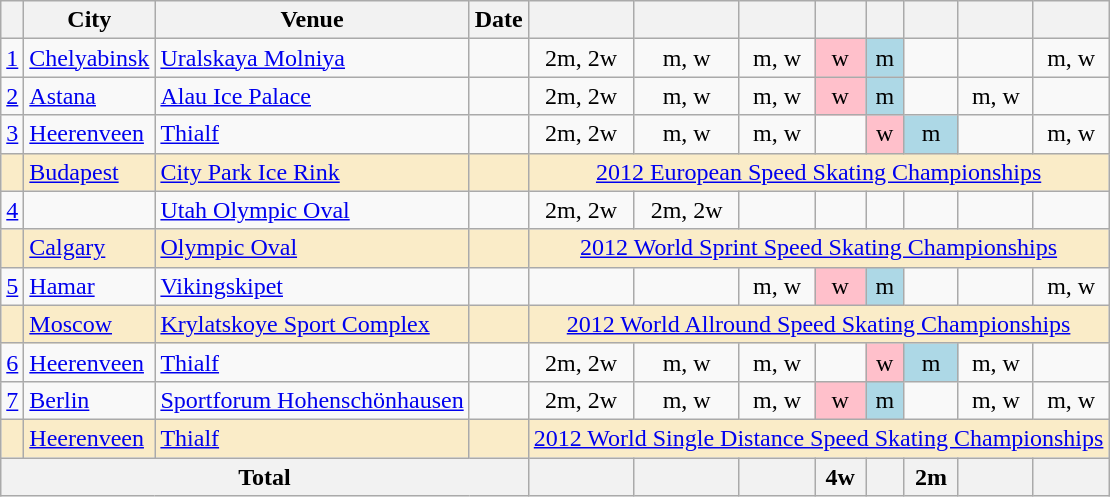<table class="wikitable" border="1" style="text-align:center">
<tr>
<th></th>
<th>City</th>
<th>Venue</th>
<th>Date</th>
<th></th>
<th></th>
<th></th>
<th></th>
<th></th>
<th></th>
<th></th>
<th></th>
</tr>
<tr>
<td><a href='#'>1</a></td>
<td align=left> <a href='#'>Chelyabinsk</a></td>
<td align=left><a href='#'>Uralskaya Molniya</a></td>
<td align=right></td>
<td>2m, 2w</td>
<td>m, w</td>
<td>m, w</td>
<td bgcolor=pink>w</td>
<td bgcolor=lightblue>m</td>
<td></td>
<td></td>
<td>m, w</td>
</tr>
<tr>
<td><a href='#'>2</a></td>
<td align=left> <a href='#'>Astana</a></td>
<td align=left><a href='#'>Alau Ice Palace</a></td>
<td align=right></td>
<td>2m, 2w</td>
<td>m, w</td>
<td>m, w</td>
<td bgcolor=pink>w</td>
<td bgcolor=lightblue>m</td>
<td></td>
<td>m, w</td>
<td></td>
</tr>
<tr>
<td><a href='#'>3</a></td>
<td align=left> <a href='#'>Heerenveen</a></td>
<td align=left><a href='#'>Thialf</a></td>
<td align=right></td>
<td>2m, 2w</td>
<td>m, w</td>
<td>m, w</td>
<td></td>
<td bgcolor=pink>w</td>
<td bgcolor=lightblue>m</td>
<td></td>
<td>m, w</td>
</tr>
<tr bgcolor=#faecc8>
<td></td>
<td align=left> <a href='#'>Budapest</a></td>
<td align=left><a href='#'>City Park Ice Rink</a></td>
<td align=right></td>
<td colspan=8><a href='#'>2012 European Speed Skating Championships</a></td>
</tr>
<tr>
<td><a href='#'>4</a></td>
<td align=left> </td>
<td align=left><a href='#'>Utah Olympic Oval</a></td>
<td align=right></td>
<td>2m, 2w</td>
<td>2m, 2w</td>
<td></td>
<td></td>
<td></td>
<td></td>
<td></td>
<td></td>
</tr>
<tr bgcolor=#faecc8>
<td></td>
<td align=left> <a href='#'>Calgary</a></td>
<td align=left><a href='#'>Olympic Oval</a></td>
<td align=right></td>
<td colspan=8><a href='#'>2012 World Sprint Speed Skating Championships</a></td>
</tr>
<tr>
<td><a href='#'>5</a></td>
<td align=left> <a href='#'>Hamar</a></td>
<td align=left><a href='#'>Vikingskipet</a></td>
<td align=right></td>
<td></td>
<td></td>
<td>m, w</td>
<td bgcolor=pink>w</td>
<td bgcolor=lightblue>m</td>
<td></td>
<td></td>
<td>m, w</td>
</tr>
<tr bgcolor=#faecc8>
<td></td>
<td align=left> <a href='#'>Moscow</a></td>
<td align=left><a href='#'>Krylatskoye Sport Complex</a></td>
<td align=right></td>
<td colspan=8><a href='#'>2012 World Allround Speed Skating Championships</a></td>
</tr>
<tr>
<td><a href='#'>6</a></td>
<td align=left> <a href='#'>Heerenveen</a></td>
<td align=left><a href='#'>Thialf</a></td>
<td align=right></td>
<td>2m, 2w</td>
<td>m, w</td>
<td>m, w</td>
<td></td>
<td bgcolor=pink>w</td>
<td bgcolor=lightblue>m</td>
<td>m, w</td>
<td></td>
</tr>
<tr>
<td><a href='#'>7</a></td>
<td align=left> <a href='#'>Berlin</a></td>
<td align=left><a href='#'>Sportforum Hohenschönhausen</a></td>
<td align=right></td>
<td>2m, 2w</td>
<td>m, w</td>
<td>m, w</td>
<td bgcolor=pink>w</td>
<td bgcolor=lightblue>m</td>
<td></td>
<td>m, w</td>
<td>m, w</td>
</tr>
<tr bgcolor=#faecc8>
<td></td>
<td align=left> <a href='#'>Heerenveen</a></td>
<td align=left><a href='#'>Thialf</a></td>
<td align=right></td>
<td colspan=8><a href='#'>2012 World Single Distance Speed Skating Championships</a></td>
</tr>
<tr>
<th align=left colspan=4>Total</th>
<th></th>
<th></th>
<th></th>
<th>4w</th>
<th></th>
<th>2m</th>
<th></th>
<th></th>
</tr>
</table>
